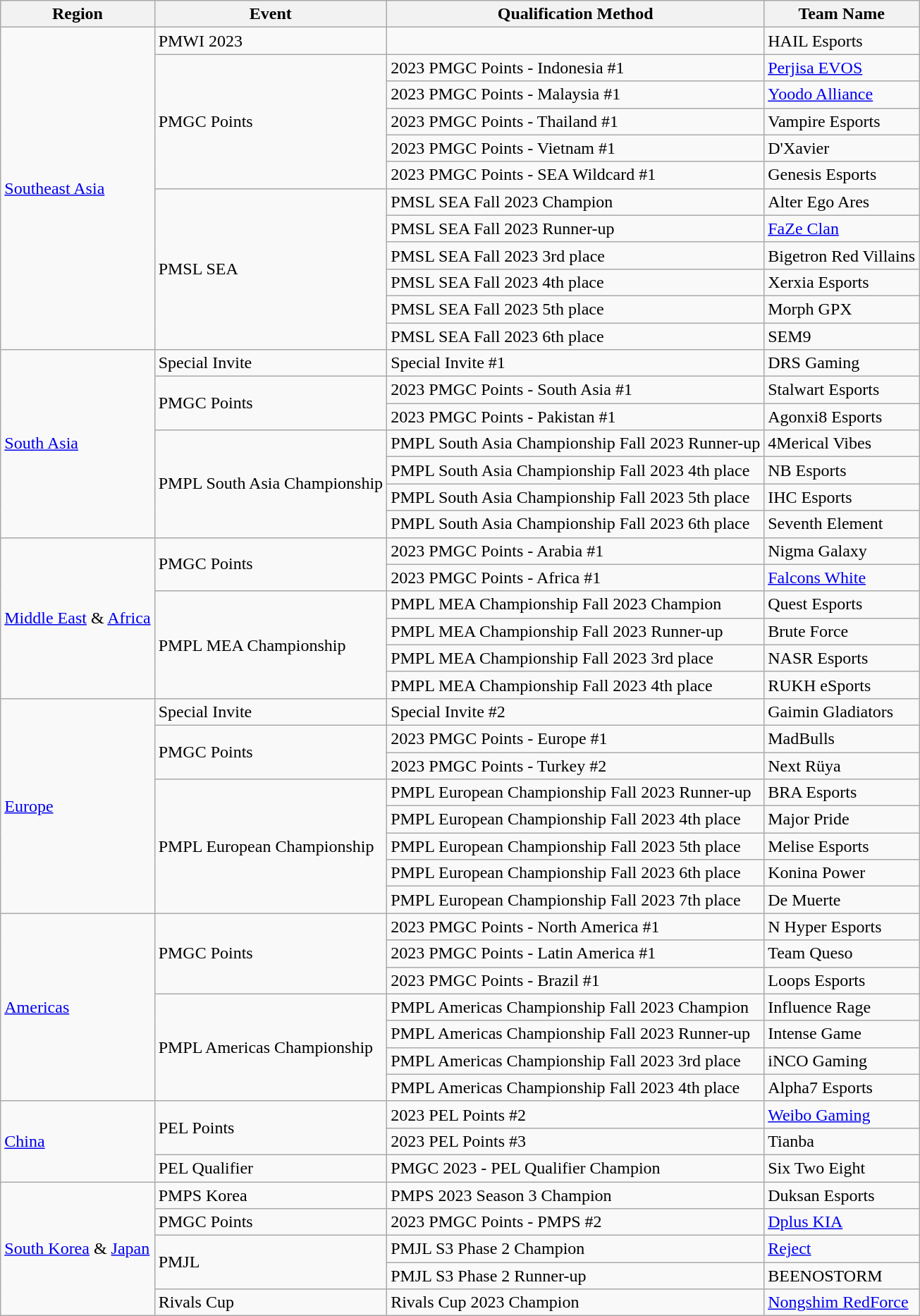<table class="wikitable sortable" style="text-align:left;">
<tr>
<th>Region</th>
<th>Event</th>
<th>Qualification Method</th>
<th>Team Name</th>
</tr>
<tr>
<td rowspan="12"><a href='#'>Southeast Asia</a></td>
<td>PMWI 2023</td>
<td></td>
<td> HAIL Esports</td>
</tr>
<tr>
<td rowspan="5">PMGC Points</td>
<td>2023 PMGC Points - Indonesia #1</td>
<td> <a href='#'>Perjisa EVOS</a></td>
</tr>
<tr>
<td>2023 PMGC Points - Malaysia #1</td>
<td> <a href='#'>Yoodo Alliance</a></td>
</tr>
<tr>
<td>2023 PMGC Points - Thailand #1</td>
<td> Vampire Esports</td>
</tr>
<tr>
<td>2023 PMGC Points - Vietnam #1</td>
<td> D'Xavier</td>
</tr>
<tr>
<td>2023 PMGC Points - SEA Wildcard #1</td>
<td> Genesis Esports</td>
</tr>
<tr>
<td rowspan="6">PMSL SEA</td>
<td>PMSL SEA Fall 2023 Champion</td>
<td> Alter Ego Ares</td>
</tr>
<tr>
<td>PMSL SEA Fall 2023 Runner-up</td>
<td> <a href='#'>FaZe Clan</a></td>
</tr>
<tr>
<td>PMSL SEA Fall 2023 3rd place</td>
<td> Bigetron Red Villains</td>
</tr>
<tr>
<td>PMSL SEA Fall 2023 4th place</td>
<td> Xerxia Esports</td>
</tr>
<tr>
<td>PMSL SEA Fall 2023 5th place</td>
<td> Morph GPX</td>
</tr>
<tr>
<td>PMSL SEA Fall 2023 6th place</td>
<td> SEM9</td>
</tr>
<tr>
<td rowspan="7"><a href='#'>South Asia</a></td>
<td>Special Invite</td>
<td>Special Invite #1</td>
<td> DRS Gaming</td>
</tr>
<tr>
<td rowspan="2">PMGC Points</td>
<td>2023 PMGC Points - South Asia #1</td>
<td> Stalwart Esports</td>
</tr>
<tr>
<td>2023 PMGC Points - Pakistan #1</td>
<td> Agonxi8 Esports</td>
</tr>
<tr>
<td rowspan="4">PMPL South Asia Championship</td>
<td>PMPL South Asia Championship Fall 2023  Runner-up</td>
<td> 4Merical Vibes</td>
</tr>
<tr>
<td>PMPL South Asia Championship Fall 2023  4th place</td>
<td> NB Esports</td>
</tr>
<tr>
<td>PMPL South Asia Championship Fall 2023  5th place</td>
<td> IHC Esports</td>
</tr>
<tr>
<td>PMPL South Asia Championship Fall 2023  6th place</td>
<td> Seventh Element</td>
</tr>
<tr>
<td rowspan="6"><a href='#'>Middle East</a> & <a href='#'>Africa</a></td>
<td rowspan="2">PMGC Points</td>
<td>2023 PMGC Points - Arabia #1</td>
<td> Nigma Galaxy</td>
</tr>
<tr>
<td>2023 PMGC Points - Africa #1</td>
<td> <a href='#'>Falcons White</a></td>
</tr>
<tr>
<td rowspan="4">PMPL MEA Championship</td>
<td>PMPL MEA Championship Fall 2023 Champion</td>
<td> Quest Esports</td>
</tr>
<tr>
<td>PMPL MEA Championship Fall 2023 Runner-up</td>
<td> Brute Force</td>
</tr>
<tr>
<td>PMPL MEA Championship Fall 2023 3rd place</td>
<td> NASR Esports</td>
</tr>
<tr>
<td>PMPL MEA Championship Fall 2023 4th place</td>
<td> RUKH eSports</td>
</tr>
<tr>
<td rowspan="8"><a href='#'>Europe</a></td>
<td>Special Invite</td>
<td>Special Invite #2</td>
<td> Gaimin Gladiators</td>
</tr>
<tr>
<td rowspan="2">PMGC Points</td>
<td>2023 PMGC Points - Europe #1</td>
<td> MadBulls</td>
</tr>
<tr>
<td>2023 PMGC Points - Turkey  #2</td>
<td> Next Rüya</td>
</tr>
<tr>
<td rowspan="5">PMPL European Championship</td>
<td>PMPL European Championship Fall 2023  Runner-up</td>
<td> BRA Esports</td>
</tr>
<tr>
<td>PMPL European Championship Fall 2023  4th place</td>
<td> Major Pride</td>
</tr>
<tr>
<td>PMPL European Championship Fall 2023  5th place</td>
<td> Melise Esports</td>
</tr>
<tr>
<td>PMPL European Championship Fall 2023  6th place</td>
<td> Konina Power</td>
</tr>
<tr>
<td>PMPL European Championship Fall 2023  7th place</td>
<td> De Muerte</td>
</tr>
<tr>
<td rowspan="7"><a href='#'>Americas</a></td>
<td rowspan="3">PMGC Points</td>
<td>2023 PMGC Points - North America #1</td>
<td> N Hyper Esports</td>
</tr>
<tr>
<td>2023 PMGC Points - Latin America #1</td>
<td> Team Queso</td>
</tr>
<tr>
<td>2023 PMGC Points - Brazil #1</td>
<td> Loops Esports</td>
</tr>
<tr>
<td rowspan="4">PMPL Americas Championship</td>
<td>PMPL Americas Championship Fall 2023 Champion</td>
<td> Influence Rage</td>
</tr>
<tr>
<td>PMPL Americas Championship Fall 2023 Runner-up</td>
<td> Intense Game</td>
</tr>
<tr>
<td>PMPL Americas Championship Fall 2023 3rd place</td>
<td> iNCO Gaming</td>
</tr>
<tr>
<td>PMPL Americas Championship Fall 2023 4th place</td>
<td> Alpha7 Esports</td>
</tr>
<tr>
<td rowspan="3"><a href='#'>China</a></td>
<td rowspan="2">PEL Points</td>
<td>2023 PEL Points #2</td>
<td> <a href='#'>Weibo Gaming</a></td>
</tr>
<tr>
<td>2023 PEL Points #3</td>
<td> Tianba</td>
</tr>
<tr>
<td>PEL Qualifier</td>
<td>PMGC 2023 - PEL Qualifier Champion</td>
<td> Six Two Eight</td>
</tr>
<tr>
<td rowspan="5"><a href='#'>South Korea</a> & <a href='#'>Japan</a></td>
<td>PMPS Korea</td>
<td>PMPS 2023 Season 3 Champion</td>
<td> Duksan Esports</td>
</tr>
<tr>
<td>PMGC Points</td>
<td>2023 PMGC Points - PMPS  #2</td>
<td> <a href='#'>Dplus KIA</a></td>
</tr>
<tr>
<td rowspan="2">PMJL</td>
<td>PMJL S3 Phase 2 Champion</td>
<td> <a href='#'>Reject</a></td>
</tr>
<tr>
<td>PMJL S3 Phase 2 Runner-up</td>
<td> BEENOSTORM</td>
</tr>
<tr>
<td>Rivals Cup</td>
<td>Rivals Cup 2023 Champion</td>
<td> <a href='#'>Nongshim RedForce</a></td>
</tr>
</table>
